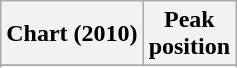<table class="wikitable sortable plainrowheaders" style="text-align:center">
<tr>
<th scope="col">Chart (2010)</th>
<th scope="col">Peak<br> position</th>
</tr>
<tr>
</tr>
<tr>
</tr>
<tr>
</tr>
</table>
